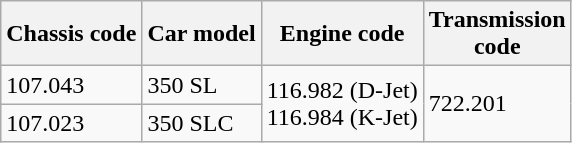<table class="wikitable collapsible collapsed">
<tr>
<th>Chassis code</th>
<th>Car model</th>
<th>Engine code</th>
<th>Transmission<br>code</th>
</tr>
<tr>
<td>107.043</td>
<td>350 SL</td>
<td rowspan="2">116.982 (D-Jet)<br>116.984 (K-Jet)</td>
<td rowspan="2">722.201</td>
</tr>
<tr>
<td>107.023</td>
<td>350 SLC</td>
</tr>
</table>
